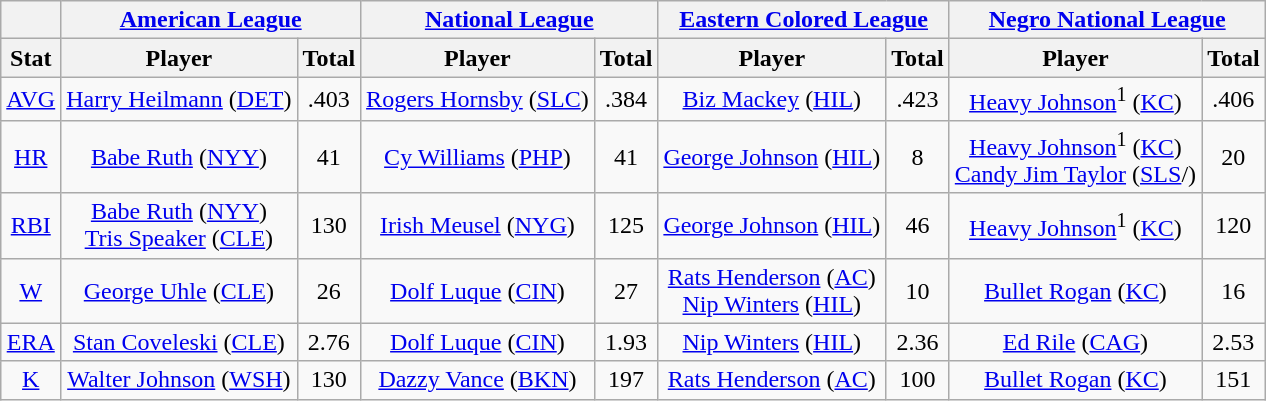<table class="wikitable" style="text-align:center;">
<tr>
<th></th>
<th colspan=2><a href='#'>American League</a></th>
<th colspan=2><a href='#'>National League</a></th>
<th colspan=2><a href='#'>Eastern Colored League</a></th>
<th colspan=2><a href='#'>Negro National League</a></th>
</tr>
<tr>
<th>Stat</th>
<th>Player</th>
<th>Total</th>
<th>Player</th>
<th>Total</th>
<th>Player</th>
<th>Total</th>
<th>Player</th>
<th>Total</th>
</tr>
<tr>
<td><a href='#'>AVG</a></td>
<td><a href='#'>Harry Heilmann</a> (<a href='#'>DET</a>)</td>
<td>.403</td>
<td><a href='#'>Rogers Hornsby</a> (<a href='#'>SLC</a>)</td>
<td>.384</td>
<td><a href='#'>Biz Mackey</a> (<a href='#'>HIL</a>)</td>
<td>.423</td>
<td><a href='#'>Heavy Johnson</a><sup>1</sup> (<a href='#'>KC</a>)</td>
<td>.406</td>
</tr>
<tr>
<td><a href='#'>HR</a></td>
<td><a href='#'>Babe Ruth</a> (<a href='#'>NYY</a>)</td>
<td>41</td>
<td><a href='#'>Cy Williams</a> (<a href='#'>PHP</a>)</td>
<td>41</td>
<td><a href='#'>George Johnson</a> (<a href='#'>HIL</a>)</td>
<td>8</td>
<td><a href='#'>Heavy Johnson</a><sup>1</sup> (<a href='#'>KC</a>)<br><a href='#'>Candy Jim Taylor</a> (<a href='#'>SLS</a>/)</td>
<td>20</td>
</tr>
<tr>
<td><a href='#'>RBI</a></td>
<td><a href='#'>Babe Ruth</a> (<a href='#'>NYY</a>)<br><a href='#'>Tris Speaker</a> (<a href='#'>CLE</a>)</td>
<td>130</td>
<td><a href='#'>Irish Meusel</a> (<a href='#'>NYG</a>)</td>
<td>125</td>
<td><a href='#'>George Johnson</a> (<a href='#'>HIL</a>)</td>
<td>46</td>
<td><a href='#'>Heavy Johnson</a><sup>1</sup> (<a href='#'>KC</a>)</td>
<td>120</td>
</tr>
<tr>
<td><a href='#'>W</a></td>
<td><a href='#'>George Uhle</a> (<a href='#'>CLE</a>)</td>
<td>26</td>
<td><a href='#'>Dolf Luque</a> (<a href='#'>CIN</a>)</td>
<td>27</td>
<td><a href='#'>Rats Henderson</a> (<a href='#'>AC</a>)<br><a href='#'>Nip Winters</a> (<a href='#'>HIL</a>)</td>
<td>10</td>
<td><a href='#'>Bullet Rogan</a> (<a href='#'>KC</a>)</td>
<td>16</td>
</tr>
<tr>
<td><a href='#'>ERA</a></td>
<td><a href='#'>Stan Coveleski</a> (<a href='#'>CLE</a>)</td>
<td>2.76</td>
<td><a href='#'>Dolf Luque</a> (<a href='#'>CIN</a>)</td>
<td>1.93</td>
<td><a href='#'>Nip Winters</a> (<a href='#'>HIL</a>)</td>
<td>2.36</td>
<td><a href='#'>Ed Rile</a> (<a href='#'>CAG</a>)</td>
<td>2.53</td>
</tr>
<tr>
<td><a href='#'>K</a></td>
<td><a href='#'>Walter Johnson</a> (<a href='#'>WSH</a>)</td>
<td>130</td>
<td><a href='#'>Dazzy Vance</a> (<a href='#'>BKN</a>)</td>
<td>197</td>
<td><a href='#'>Rats Henderson</a> (<a href='#'>AC</a>)</td>
<td>100</td>
<td><a href='#'>Bullet Rogan</a> (<a href='#'>KC</a>)</td>
<td>151</td>
</tr>
</table>
